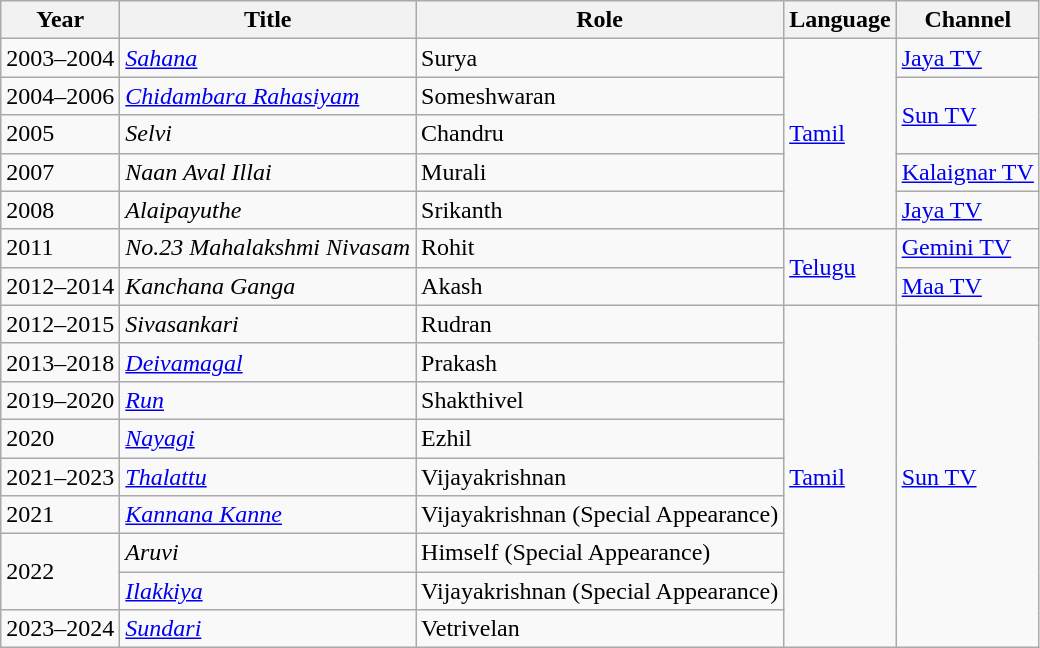<table class="wikitable">
<tr>
<th>Year</th>
<th>Title</th>
<th>Role</th>
<th>Language</th>
<th>Channel</th>
</tr>
<tr>
<td>2003–2004</td>
<td><em><a href='#'>Sahana</a></em></td>
<td>Surya</td>
<td rowspan="5"><a href='#'>Tamil</a></td>
<td><a href='#'>Jaya TV</a></td>
</tr>
<tr>
<td>2004–2006</td>
<td><em><a href='#'>Chidambara Rahasiyam</a></em></td>
<td>Someshwaran</td>
<td rowspan="2"><a href='#'>Sun TV</a></td>
</tr>
<tr>
<td>2005</td>
<td><em>Selvi</em></td>
<td>Chandru</td>
</tr>
<tr>
<td>2007</td>
<td><em>Naan Aval Illai</em></td>
<td>Murali</td>
<td><a href='#'>Kalaignar TV</a></td>
</tr>
<tr>
<td>2008</td>
<td><em>Alaipayuthe</em></td>
<td>Srikanth</td>
<td><a href='#'>Jaya TV</a></td>
</tr>
<tr>
<td>2011</td>
<td><em>No.23 Mahalakshmi Nivasam</em></td>
<td>Rohit</td>
<td rowspan="2"><a href='#'>Telugu</a></td>
<td><a href='#'>Gemini TV</a></td>
</tr>
<tr>
<td>2012–2014</td>
<td><em>Kanchana Ganga</em></td>
<td>Akash</td>
<td><a href='#'>Maa TV</a></td>
</tr>
<tr>
<td>2012–2015</td>
<td><em>Sivasankari</em></td>
<td>Rudran</td>
<td rowspan="9"><a href='#'>Tamil</a></td>
<td rowspan="9"><a href='#'>Sun TV</a></td>
</tr>
<tr>
<td>2013–2018</td>
<td><em><a href='#'>Deivamagal</a></em></td>
<td>Prakash</td>
</tr>
<tr>
<td>2019–2020</td>
<td><em><a href='#'>Run</a></em></td>
<td>Shakthivel</td>
</tr>
<tr>
<td>2020</td>
<td><em><a href='#'>Nayagi</a></em></td>
<td>Ezhil</td>
</tr>
<tr>
<td>2021–2023</td>
<td><em><a href='#'>Thalattu</a></em></td>
<td>Vijayakrishnan</td>
</tr>
<tr>
<td>2021</td>
<td><em><a href='#'>Kannana Kanne</a></em></td>
<td>Vijayakrishnan (Special Appearance)</td>
</tr>
<tr>
<td rowspan="2">2022</td>
<td><em>Aruvi</em></td>
<td>Himself (Special Appearance)</td>
</tr>
<tr>
<td><em><a href='#'>Ilakkiya</a></em></td>
<td>Vijayakrishnan (Special Appearance)</td>
</tr>
<tr>
<td>2023–2024</td>
<td><em><a href='#'>Sundari</a></em></td>
<td>Vetrivelan</td>
</tr>
</table>
